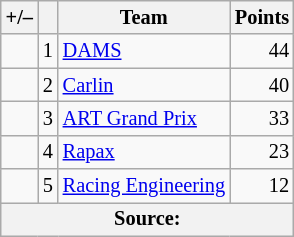<table class="wikitable" style="font-size: 85%;">
<tr>
<th scope="col">+/–</th>
<th scope="col"></th>
<th scope="col">Team</th>
<th scope="col">Points</th>
</tr>
<tr>
<td align="left"></td>
<td>1</td>
<td> <a href='#'>DAMS</a></td>
<td align="right">44</td>
</tr>
<tr>
<td align="left"></td>
<td>2</td>
<td> <a href='#'>Carlin</a></td>
<td align="right">40</td>
</tr>
<tr>
<td align="left"></td>
<td>3</td>
<td> <a href='#'>ART Grand Prix</a></td>
<td align="right">33</td>
</tr>
<tr>
<td align="left"></td>
<td>4</td>
<td> <a href='#'>Rapax</a></td>
<td align="right">23</td>
</tr>
<tr>
<td align="left"></td>
<td>5</td>
<td> <a href='#'>Racing Engineering</a></td>
<td align="right">12</td>
</tr>
<tr>
<th colspan="4">Source:</th>
</tr>
</table>
